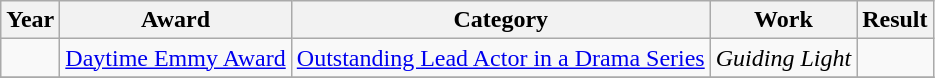<table class="wikitable sortable plainrowheaders">
<tr>
<th scope="col">Year</th>
<th scope="col">Award</th>
<th scope="col">Category</th>
<th scope="col">Work</th>
<th scope="col">Result</th>
</tr>
<tr>
<td></td>
<td><a href='#'>Daytime Emmy Award</a></td>
<td><a href='#'>Outstanding Lead Actor in a Drama Series</a></td>
<td><em>Guiding Light</em></td>
<td></td>
</tr>
<tr>
</tr>
</table>
